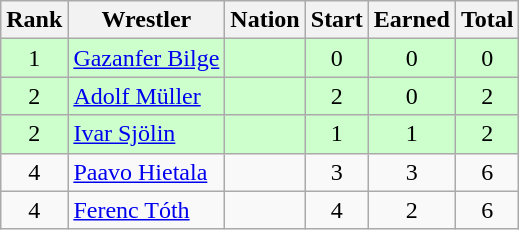<table class="wikitable sortable" style="text-align:center;">
<tr>
<th>Rank</th>
<th>Wrestler</th>
<th>Nation</th>
<th>Start</th>
<th>Earned</th>
<th>Total</th>
</tr>
<tr style="background:#cfc;">
<td>1</td>
<td align=left><a href='#'>Gazanfer Bilge</a></td>
<td align=left></td>
<td>0</td>
<td>0</td>
<td>0</td>
</tr>
<tr style="background:#cfc;">
<td>2</td>
<td align=left><a href='#'>Adolf Müller</a></td>
<td align=left></td>
<td>2</td>
<td>0</td>
<td>2</td>
</tr>
<tr style="background:#cfc;">
<td>2</td>
<td align=left><a href='#'>Ivar Sjölin</a></td>
<td align=left></td>
<td>1</td>
<td>1</td>
<td>2</td>
</tr>
<tr>
<td>4</td>
<td align=left><a href='#'>Paavo Hietala</a></td>
<td align=left></td>
<td>3</td>
<td>3</td>
<td>6</td>
</tr>
<tr>
<td>4</td>
<td align=left><a href='#'>Ferenc Tóth</a></td>
<td align=left></td>
<td>4</td>
<td>2</td>
<td>6</td>
</tr>
</table>
